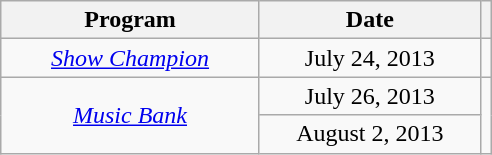<table class="wikitable plainrowheaders" style="text-align:center;">
<tr>
<th width="165">Program</th>
<th width="140">Date</th>
<th class="unsortable"></th>
</tr>
<tr>
<td><em><a href='#'>Show Champion</a></em></td>
<td>July 24, 2013</td>
<td align="center"></td>
</tr>
<tr>
<td rowspan="2"><em><a href='#'>Music Bank</a></em></td>
<td>July 26, 2013</td>
<td rowspan="2"></td>
</tr>
<tr>
<td>August 2, 2013</td>
</tr>
</table>
